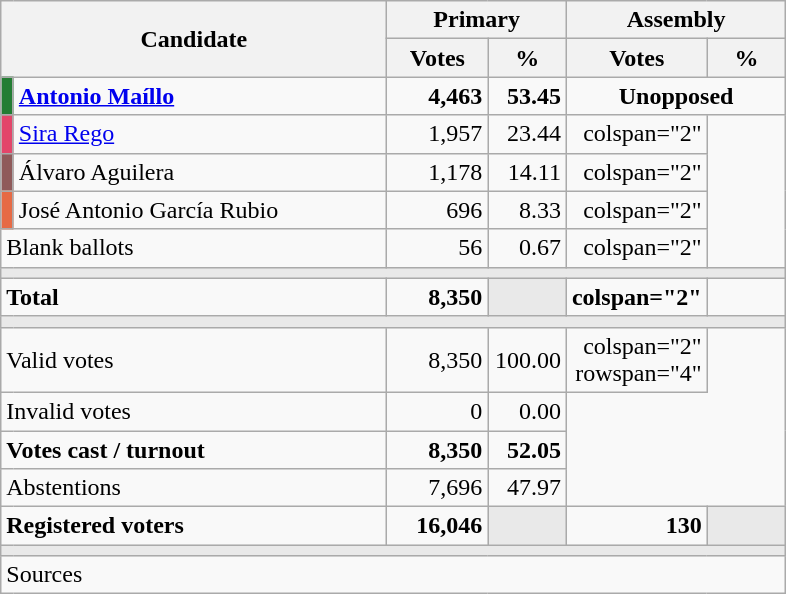<table class="wikitable" style="text-align:right;">
<tr>
<th rowspan="2" colspan="2" width="250">Candidate</th>
<th colspan="2">Primary</th>
<th colspan="2">Assembly</th>
</tr>
<tr>
<th width="60">Votes</th>
<th width="45">%</th>
<th width="50">Votes</th>
<th width="45">%</th>
</tr>
<tr>
<td width="1" style="color:inherit;background:#237D33"></td>
<td align="left"><strong><a href='#'>Antonio Maíllo</a></strong></td>
<td><strong>4,463</strong></td>
<td><strong>53.45</strong></td>
<td colspan="2" align="center"><strong>Unopposed</strong></td>
</tr>
<tr>
<td style="color:inherit;background:#E3466A"></td>
<td align="left"><a href='#'>Sira Rego</a></td>
<td>1,957</td>
<td>23.44</td>
<td>colspan="2" </td>
</tr>
<tr>
<td style="color:inherit;background:#8F5A5A"></td>
<td align="left">Álvaro Aguilera</td>
<td>1,178</td>
<td>14.11</td>
<td>colspan="2" </td>
</tr>
<tr>
<td style="color:inherit;background:#E66A45"></td>
<td align="left">José Antonio García Rubio</td>
<td>696</td>
<td>8.33</td>
<td>colspan="2" </td>
</tr>
<tr>
<td align="left" colspan="2">Blank ballots</td>
<td>56</td>
<td>0.67</td>
<td>colspan="2" </td>
</tr>
<tr>
<td colspan="6" bgcolor="#E9E9E9"></td>
</tr>
<tr style="font-weight:bold;">
<td align="left" colspan="2">Total</td>
<td>8,350</td>
<td bgcolor="#E9E9E9"></td>
<td>colspan="2" </td>
</tr>
<tr>
<td colspan="6" bgcolor="#E9E9E9"></td>
</tr>
<tr>
<td align="left" colspan="2">Valid votes</td>
<td>8,350</td>
<td>100.00</td>
<td>colspan="2" rowspan="4" </td>
</tr>
<tr>
<td align="left" colspan="2">Invalid votes</td>
<td>0</td>
<td>0.00</td>
</tr>
<tr style="font-weight:bold;">
<td align="left" colspan="2">Votes cast / turnout</td>
<td>8,350</td>
<td>52.05</td>
</tr>
<tr>
<td align="left" colspan="2">Abstentions</td>
<td>7,696</td>
<td>47.97</td>
</tr>
<tr style="font-weight:bold;">
<td align="left" colspan="2">Registered voters</td>
<td>16,046</td>
<td bgcolor="#E9E9E9"></td>
<td>130</td>
<td bgcolor="#E9E9E9"></td>
</tr>
<tr>
<td colspan="7" bgcolor="#E9E9E9"></td>
</tr>
<tr>
<td align="left" colspan="7">Sources</td>
</tr>
</table>
